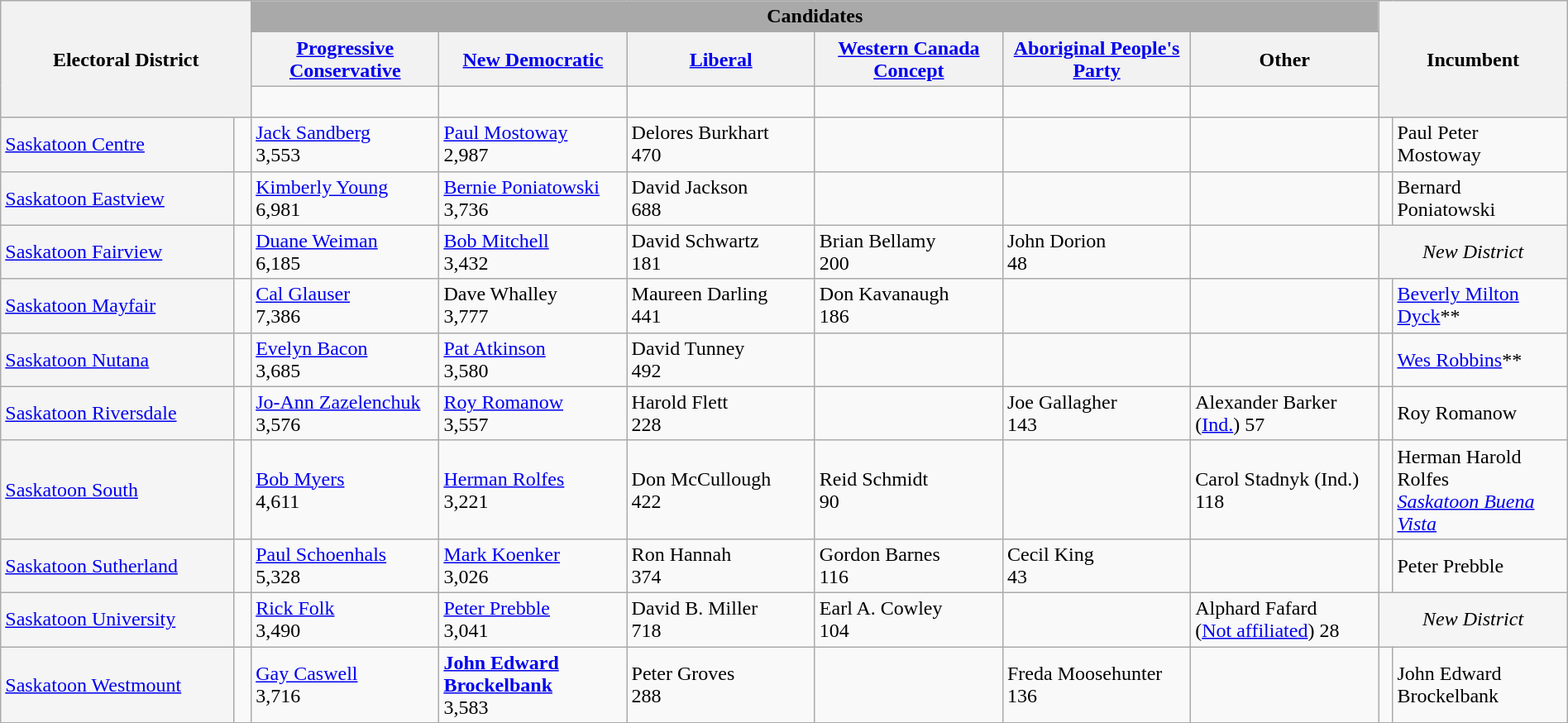<table class="wikitable" style="width:100%">
<tr>
<th style="width:16%;" style="background:darkgrey;" rowspan=3 colspan=2>Electoral District</th>
<th style="background:darkgrey;" colspan=6>Candidates</th>
<th style="width:14%;" style="background:darkgrey;" rowspan=3 colspan=2>Incumbent</th>
</tr>
<tr>
<th width=12%><a href='#'>Progressive Conservative</a></th>
<th width=12%><a href='#'>New Democratic</a></th>
<th width=12%><a href='#'>Liberal</a></th>
<th width=12%><a href='#'>Western Canada Concept</a></th>
<th width=12%><a href='#'>Aboriginal People's Party</a></th>
<th width=12%>Other</th>
</tr>
<tr>
<td width=12% > </td>
<td width=12% > </td>
<td width=12% > </td>
<td width=12% > </td>
<td width=12% > </td>
<td width=12% > </td>
</tr>
<tr>
<td bgcolor=whitesmoke><a href='#'>Saskatoon Centre</a></td>
<td> </td>
<td><a href='#'>Jack Sandberg</a> <br>3,553</td>
<td><a href='#'>Paul Mostoway</a> <br>2,987</td>
<td>Delores Burkhart <br>470</td>
<td></td>
<td></td>
<td></td>
<td> </td>
<td>Paul Peter Mostoway</td>
</tr>
<tr>
<td bgcolor=whitesmoke><a href='#'>Saskatoon Eastview</a></td>
<td> </td>
<td><a href='#'>Kimberly Young</a> <br>6,981</td>
<td><a href='#'>Bernie Poniatowski</a> <br>3,736</td>
<td>David Jackson <br>688</td>
<td></td>
<td></td>
<td></td>
<td> </td>
<td>Bernard Poniatowski</td>
</tr>
<tr>
<td bgcolor=whitesmoke><a href='#'>Saskatoon Fairview</a></td>
<td> </td>
<td><a href='#'>Duane Weiman</a> <br>6,185</td>
<td><a href='#'>Bob Mitchell</a> <br>3,432</td>
<td>David Schwartz <br>181</td>
<td>Brian Bellamy <br>200</td>
<td>John Dorion <br>48</td>
<td></td>
<td colspan=2  style="background:whitesmoke; text-align:center;"><em>New District</em></td>
</tr>
<tr>
<td bgcolor=whitesmoke><a href='#'>Saskatoon Mayfair</a></td>
<td> </td>
<td><a href='#'>Cal Glauser</a> <br>7,386</td>
<td>Dave Whalley <br>3,777</td>
<td>Maureen Darling <br>441</td>
<td>Don Kavanaugh <br>186</td>
<td></td>
<td></td>
<td> </td>
<td><a href='#'>Beverly Milton Dyck</a>**</td>
</tr>
<tr>
<td bgcolor=whitesmoke><a href='#'>Saskatoon Nutana</a></td>
<td> </td>
<td><a href='#'>Evelyn Bacon</a> <br>3,685</td>
<td><a href='#'>Pat Atkinson</a> <br>3,580</td>
<td>David Tunney <br>492</td>
<td></td>
<td></td>
<td></td>
<td> </td>
<td><a href='#'>Wes Robbins</a>**</td>
</tr>
<tr>
<td bgcolor=whitesmoke><a href='#'>Saskatoon Riversdale</a></td>
<td> </td>
<td><a href='#'>Jo-Ann Zazelenchuk</a> <br>3,576</td>
<td><a href='#'>Roy Romanow</a> <br>3,557</td>
<td>Harold Flett <br>228</td>
<td></td>
<td>Joe Gallagher <br>143</td>
<td>Alexander Barker (<a href='#'>Ind.</a>) 57</td>
<td> </td>
<td>Roy Romanow</td>
</tr>
<tr>
<td bgcolor=whitesmoke><a href='#'>Saskatoon South</a></td>
<td> </td>
<td><a href='#'>Bob Myers</a> <br>4,611</td>
<td><a href='#'>Herman Rolfes</a> <br>3,221</td>
<td>Don McCullough <br>422</td>
<td>Reid Schmidt <br>90</td>
<td></td>
<td>Carol Stadnyk (Ind.) 118</td>
<td> </td>
<td>Herman Harold Rolfes<br><span><em><a href='#'>Saskatoon Buena Vista</a></em></span></td>
</tr>
<tr>
<td bgcolor=whitesmoke><a href='#'>Saskatoon Sutherland</a></td>
<td> </td>
<td><a href='#'>Paul Schoenhals</a> <br>5,328</td>
<td><a href='#'>Mark Koenker</a> <br>3,026</td>
<td>Ron Hannah <br>374</td>
<td>Gordon Barnes <br>116</td>
<td>Cecil King <br>43</td>
<td></td>
<td> </td>
<td>Peter Prebble</td>
</tr>
<tr>
<td bgcolor=whitesmoke><a href='#'>Saskatoon University</a></td>
<td> </td>
<td><a href='#'>Rick Folk</a> <br>3,490</td>
<td><a href='#'>Peter Prebble</a> <br>3,041</td>
<td>David B. Miller <br>718</td>
<td>Earl A. Cowley <br>104</td>
<td></td>
<td>Alphard Fafard <br>(<a href='#'>Not affiliated</a>) 28</td>
<td colspan=2  style="background:whitesmoke; text-align:center;"><em>New District</em></td>
</tr>
<tr>
<td bgcolor=whitesmoke><a href='#'>Saskatoon Westmount</a></td>
<td> </td>
<td><a href='#'>Gay Caswell</a><br>3,716</td>
<td><strong><a href='#'>John Edward Brockelbank</a></strong> <br>3,583</td>
<td>Peter Groves <br>288</td>
<td></td>
<td>Freda Moosehunter <br>136</td>
<td></td>
<td> </td>
<td>John Edward Brockelbank</td>
</tr>
</table>
